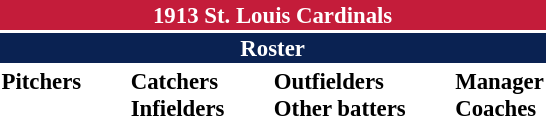<table class="toccolours" style="font-size: 95%;">
<tr>
<th colspan="10" style="background-color: #c41c3a; color: white; text-align: center;">1913 St. Louis Cardinals</th>
</tr>
<tr>
<td colspan="10" style="background-color: #0a2252; color: white; text-align: center;"><strong>Roster</strong></td>
</tr>
<tr>
<td valign="top"><strong>Pitchers</strong><br>













</td>
<td width="25px"></td>
<td valign="top"><strong>Catchers</strong><br>





<strong>Infielders</strong>







</td>
<td width="25px"></td>
<td valign="top"><strong>Outfielders</strong><br>







<strong>Other batters</strong>


</td>
<td width="25px"></td>
<td valign="top"><strong>Manager</strong><br>
<strong>Coaches</strong>

</td>
</tr>
</table>
